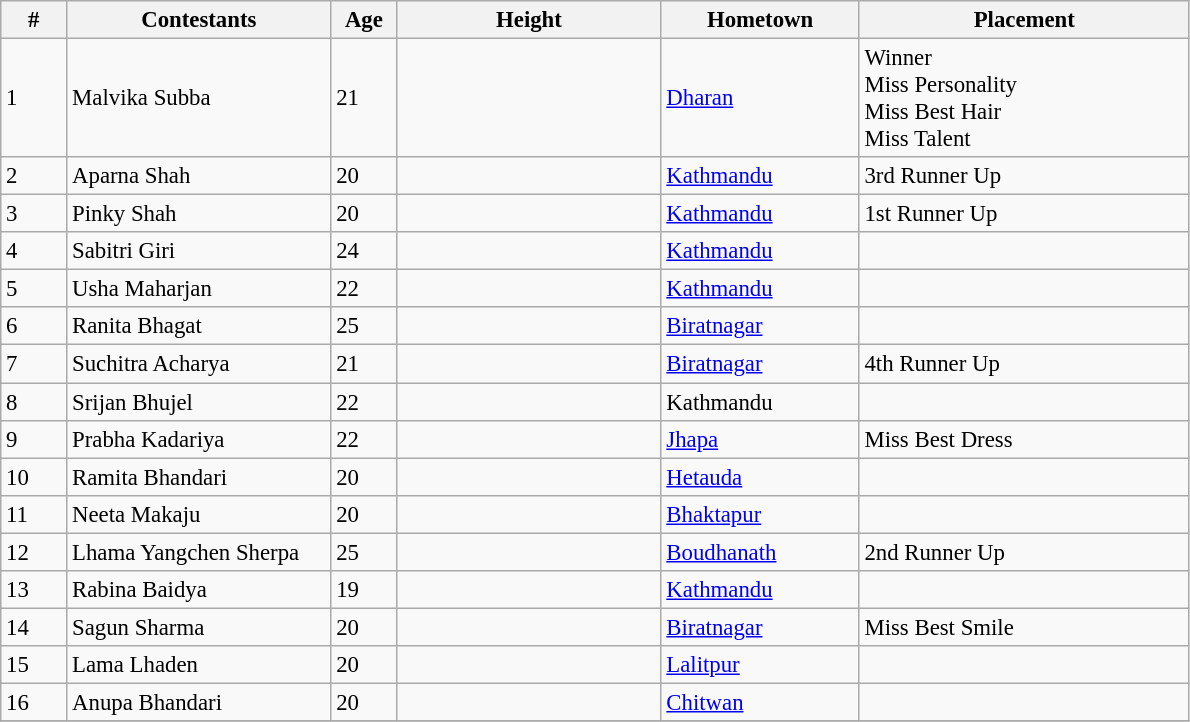<table class="wikitable sortable" style="font-size: 95%;">
<tr>
<th width="05%">#</th>
<th width="20%">Contestants</th>
<th width="05%">Age</th>
<th width="20%">Height</th>
<th width="15%">Hometown</th>
<th width="25%">Placement</th>
</tr>
<tr>
<td>1</td>
<td>Malvika Subba</td>
<td>21</td>
<td></td>
<td><a href='#'>Dharan</a></td>
<td>Winner<br> Miss Personality <br> Miss Best Hair <br> Miss Talent</td>
</tr>
<tr>
<td>2</td>
<td>Aparna Shah</td>
<td>20</td>
<td></td>
<td><a href='#'>Kathmandu</a></td>
<td>3rd Runner Up</td>
</tr>
<tr>
<td>3</td>
<td>Pinky Shah</td>
<td>20</td>
<td></td>
<td><a href='#'>Kathmandu</a></td>
<td>1st Runner Up</td>
</tr>
<tr>
<td>4</td>
<td>Sabitri Giri</td>
<td>24</td>
<td></td>
<td><a href='#'>Kathmandu</a></td>
<td></td>
</tr>
<tr>
<td>5</td>
<td>Usha Maharjan</td>
<td>22</td>
<td></td>
<td><a href='#'>Kathmandu</a></td>
<td></td>
</tr>
<tr>
<td>6</td>
<td>Ranita Bhagat</td>
<td>25</td>
<td></td>
<td><a href='#'>Biratnagar</a></td>
<td></td>
</tr>
<tr>
<td>7</td>
<td>Suchitra Acharya</td>
<td>21</td>
<td></td>
<td><a href='#'>Biratnagar</a></td>
<td>4th Runner Up</td>
</tr>
<tr>
<td>8</td>
<td>Srijan Bhujel</td>
<td>22</td>
<td></td>
<td>Kathmandu</td>
<td></td>
</tr>
<tr>
<td>9</td>
<td>Prabha Kadariya</td>
<td>22</td>
<td></td>
<td><a href='#'>Jhapa</a></td>
<td>Miss Best Dress</td>
</tr>
<tr>
<td>10</td>
<td>Ramita Bhandari</td>
<td>20</td>
<td></td>
<td><a href='#'>Hetauda</a></td>
<td></td>
</tr>
<tr>
<td>11</td>
<td>Neeta Makaju</td>
<td>20</td>
<td></td>
<td><a href='#'>Bhaktapur</a></td>
<td></td>
</tr>
<tr>
<td>12</td>
<td>Lhama Yangchen Sherpa</td>
<td>25</td>
<td></td>
<td><a href='#'>Boudhanath</a></td>
<td>2nd Runner Up</td>
</tr>
<tr>
<td>13</td>
<td>Rabina Baidya</td>
<td>19</td>
<td></td>
<td><a href='#'>Kathmandu</a></td>
<td></td>
</tr>
<tr>
<td>14</td>
<td>Sagun Sharma</td>
<td>20</td>
<td></td>
<td><a href='#'>Biratnagar</a></td>
<td>Miss Best Smile</td>
</tr>
<tr>
<td>15</td>
<td>Lama Lhaden</td>
<td>20</td>
<td></td>
<td><a href='#'>Lalitpur</a></td>
<td></td>
</tr>
<tr>
<td>16</td>
<td>Anupa Bhandari</td>
<td>20</td>
<td></td>
<td><a href='#'>Chitwan</a></td>
<td></td>
</tr>
<tr>
</tr>
</table>
